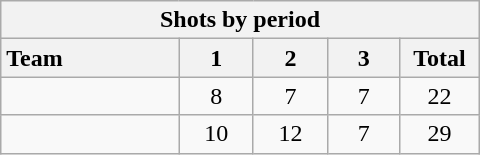<table class="wikitable" style="width:20em; text-align:right;">
<tr>
<th colspan="6">Shots by period</th>
</tr>
<tr>
<th style="width:8em; text-align:left;">Team</th>
<th style="width:3em;">1</th>
<th style="width:3em;">2</th>
<th style="width:3em;">3</th>
<th style="width:3em;">Total</th>
</tr>
<tr>
<td style="text-align:left;"></td>
<td style="text-align:center;">8</td>
<td style="text-align:center;">7</td>
<td style="text-align:center;">7</td>
<td style="text-align:center;">22</td>
</tr>
<tr>
<td style="text-align:left;"></td>
<td style="text-align:center;">10</td>
<td style="text-align:center;">12</td>
<td style="text-align:center;">7</td>
<td style="text-align:center;">29</td>
</tr>
</table>
